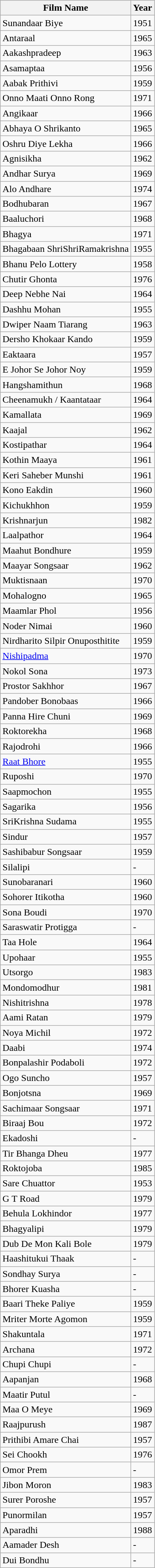<table class="wikitable">
<tr>
<th>Film Name</th>
<th>Year</th>
</tr>
<tr>
<td>Sunandaar Biye</td>
<td>1951</td>
</tr>
<tr>
<td>Antaraal</td>
<td>1965</td>
</tr>
<tr>
<td>Aakashpradeep</td>
<td>1963</td>
</tr>
<tr>
<td>Asamaptaa</td>
<td>1956</td>
</tr>
<tr>
<td>Aabak Prithivi</td>
<td>1959</td>
</tr>
<tr>
<td>Onno Maati Onno Rong</td>
<td>1971</td>
</tr>
<tr>
<td>Angikaar</td>
<td>1966</td>
</tr>
<tr>
<td>Abhaya O Shrikanto</td>
<td>1965</td>
</tr>
<tr>
<td>Oshru Diye Lekha</td>
<td>1966</td>
</tr>
<tr>
<td>Agnisikha</td>
<td>1962</td>
</tr>
<tr>
<td>Andhar Surya</td>
<td>1969</td>
</tr>
<tr>
<td>Alo Andhare</td>
<td>1974</td>
</tr>
<tr>
<td>Bodhubaran</td>
<td>1967</td>
</tr>
<tr>
<td>Baaluchori</td>
<td>1968</td>
</tr>
<tr>
<td>Bhagya</td>
<td>1971</td>
</tr>
<tr>
<td>Bhagabaan ShriShriRamakrishna</td>
<td>1955</td>
</tr>
<tr>
<td>Bhanu Pelo Lottery</td>
<td>1958</td>
</tr>
<tr>
<td>Chutir Ghonta</td>
<td>1976</td>
</tr>
<tr>
<td>Deep Nebhe Nai</td>
<td>1964</td>
</tr>
<tr>
<td>Dashhu Mohan</td>
<td>1955</td>
</tr>
<tr>
<td>Dwiper Naam Tiarang</td>
<td>1963</td>
</tr>
<tr>
<td>Dersho Khokaar Kando</td>
<td>1959</td>
</tr>
<tr>
<td>Eaktaara</td>
<td>1957</td>
</tr>
<tr>
<td>E Johor Se Johor Noy</td>
<td>1959</td>
</tr>
<tr>
<td>Hangshamithun</td>
<td>1968</td>
</tr>
<tr>
<td>Cheenamukh / Kaantataar</td>
<td>1964</td>
</tr>
<tr>
<td>Kamallata</td>
<td>1969</td>
</tr>
<tr>
<td>Kaajal</td>
<td>1962</td>
</tr>
<tr>
<td>Kostipathar</td>
<td>1964</td>
</tr>
<tr>
<td>Kothin Maaya</td>
<td>1961</td>
</tr>
<tr>
<td>Keri Saheber Munshi</td>
<td>1961</td>
</tr>
<tr>
<td>Kono Eakdin</td>
<td>1960</td>
</tr>
<tr>
<td>Kichukhhon</td>
<td>1959</td>
</tr>
<tr>
<td>Krishnarjun</td>
<td>1982</td>
</tr>
<tr>
<td>Laalpathor</td>
<td>1964</td>
</tr>
<tr>
<td>Maahut Bondhure</td>
<td>1959</td>
</tr>
<tr>
<td>Maayar Songsaar</td>
<td>1962</td>
</tr>
<tr>
<td>Muktisnaan</td>
<td>1970</td>
</tr>
<tr>
<td>Mohalogno</td>
<td>1965</td>
</tr>
<tr>
<td>Maamlar Phol</td>
<td>1956</td>
</tr>
<tr>
<td>Noder Nimai</td>
<td>1960</td>
</tr>
<tr>
<td>Nirdharito Silpir Onuposthitite</td>
<td>1959</td>
</tr>
<tr>
<td><a href='#'>Nishipadma</a></td>
<td>1970</td>
</tr>
<tr>
<td>Nokol Sona</td>
<td>1973</td>
</tr>
<tr>
<td>Prostor Sakhhor</td>
<td>1967</td>
</tr>
<tr>
<td>Pandober Bonobaas</td>
<td>1966</td>
</tr>
<tr>
<td>Panna Hire Chuni</td>
<td>1969</td>
</tr>
<tr>
<td>Roktorekha</td>
<td>1968</td>
</tr>
<tr>
<td>Rajodrohi</td>
<td>1966</td>
</tr>
<tr>
<td><a href='#'>Raat Bhore</a></td>
<td>1955</td>
</tr>
<tr>
<td>Ruposhi</td>
<td>1970</td>
</tr>
<tr>
<td>Saapmochon</td>
<td>1955</td>
</tr>
<tr>
<td>Sagarika</td>
<td>1956</td>
</tr>
<tr>
<td>SriKrishna Sudama</td>
<td>1955</td>
</tr>
<tr>
<td>Sindur</td>
<td>1957</td>
</tr>
<tr>
<td>Sashibabur Songsaar</td>
<td>1959</td>
</tr>
<tr>
<td>Silalipi</td>
<td>-</td>
</tr>
<tr>
<td>Sunobaranari</td>
<td>1960</td>
</tr>
<tr>
<td>Sohorer Itikotha</td>
<td>1960</td>
</tr>
<tr>
<td>Sona Boudi</td>
<td>1970</td>
</tr>
<tr>
<td>Saraswatir Protigga</td>
<td>-</td>
</tr>
<tr>
<td>Taa Hole</td>
<td>1964</td>
</tr>
<tr>
<td>Upohaar</td>
<td>1955</td>
</tr>
<tr>
<td>Utsorgo</td>
<td>1983</td>
</tr>
<tr>
<td>Mondomodhur</td>
<td>1981</td>
</tr>
<tr>
<td>Nishitrishna</td>
<td>1978</td>
</tr>
<tr>
<td>Aami Ratan</td>
<td>1979</td>
</tr>
<tr>
<td>Noya Michil</td>
<td>1972</td>
</tr>
<tr>
<td>Daabi</td>
<td>1974</td>
</tr>
<tr>
<td>Bonpalashir Podaboli</td>
<td>1972</td>
</tr>
<tr>
<td>Ogo Suncho</td>
<td>1957</td>
</tr>
<tr>
<td>Bonjotsna</td>
<td>1969</td>
</tr>
<tr>
<td>Sachimaar Songsaar</td>
<td>1971</td>
</tr>
<tr>
<td>Biraaj Bou</td>
<td>1972</td>
</tr>
<tr>
<td>Ekadoshi</td>
<td>-</td>
</tr>
<tr>
<td>Tir Bhanga Dheu</td>
<td>1977</td>
</tr>
<tr>
<td>Roktojoba</td>
<td>1985</td>
</tr>
<tr>
<td>Sare Chuattor</td>
<td>1953</td>
</tr>
<tr>
<td>G T Road</td>
<td>1979</td>
</tr>
<tr>
<td>Behula Lokhindor</td>
<td>1977</td>
</tr>
<tr>
<td>Bhagyalipi</td>
<td>1979</td>
</tr>
<tr>
<td>Dub De Mon Kali Bole</td>
<td>1979</td>
</tr>
<tr>
<td>Haashitukui Thaak</td>
<td>-</td>
</tr>
<tr>
<td>Sondhay Surya</td>
<td>-</td>
</tr>
<tr>
<td>Bhorer Kuasha</td>
<td>-</td>
</tr>
<tr>
<td>Baari Theke Paliye</td>
<td>1959</td>
</tr>
<tr>
<td>Mriter Morte Agomon</td>
<td>1959</td>
</tr>
<tr>
<td>Shakuntala</td>
<td>1971</td>
</tr>
<tr>
<td>Archana</td>
<td>1972</td>
</tr>
<tr>
<td>Chupi Chupi</td>
<td>-</td>
</tr>
<tr>
<td>Aapanjan</td>
<td>1968</td>
</tr>
<tr>
<td>Maatir Putul</td>
<td>-</td>
</tr>
<tr>
<td>Maa O Meye</td>
<td>1969</td>
</tr>
<tr>
<td>Raajpurush</td>
<td>1987</td>
</tr>
<tr>
<td>Prithibi Amare Chai</td>
<td>1957</td>
</tr>
<tr>
<td>Sei Chookh</td>
<td>1976</td>
</tr>
<tr>
<td>Omor Prem</td>
<td>-</td>
</tr>
<tr>
<td>Jibon Moron</td>
<td>1983</td>
</tr>
<tr>
<td>Surer Poroshe</td>
<td>1957</td>
</tr>
<tr>
<td>Punormilan</td>
<td>1957</td>
</tr>
<tr>
<td>Aparadhi</td>
<td>1988</td>
</tr>
<tr>
<td>Aamader Desh</td>
<td>-</td>
</tr>
<tr>
<td>Dui Bondhu</td>
<td>-</td>
</tr>
</table>
